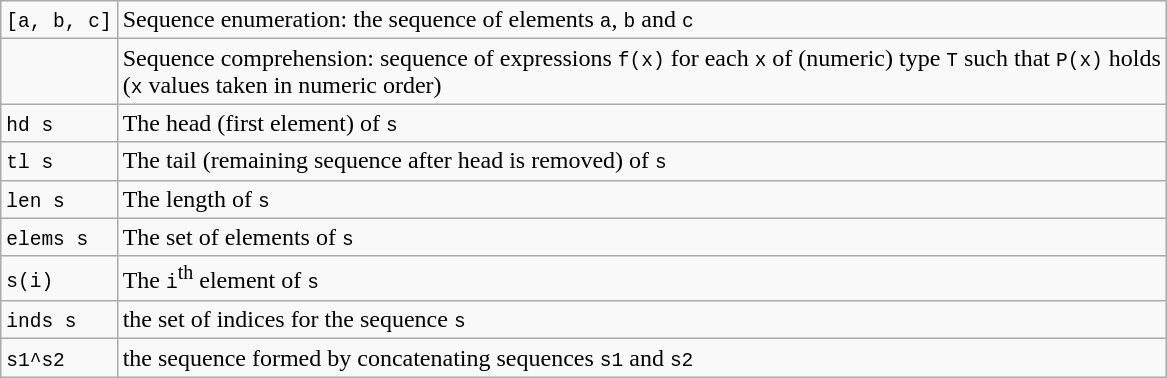<table border="1" class="wikitable">
<tr>
<td><code>[a, b, c]</code></td>
<td>Sequence enumeration: the sequence of elements <code>a</code>, <code>b</code> and <code>c</code></td>
</tr>
<tr>
<td><code></code></td>
<td>Sequence comprehension: sequence of expressions <code>f(x)</code> for each <code>x</code> of (numeric) type <code>T</code> such that <code>P(x)</code> holds <br>(<code>x</code> values taken in numeric order)</td>
</tr>
<tr>
<td><code>hd s</code></td>
<td>The head (first element) of <code>s</code></td>
</tr>
<tr>
<td><code>tl s</code></td>
<td>The tail (remaining sequence after head is removed) of <code>s</code></td>
</tr>
<tr>
<td><code>len s</code></td>
<td>The length of <code>s</code></td>
</tr>
<tr>
<td><code>elems s</code></td>
<td>The set of elements of <code>s</code></td>
</tr>
<tr>
<td><code>s(i)</code></td>
<td>The <code>i</code><sup>th</sup> element of <code>s</code></td>
</tr>
<tr>
<td><code>inds s</code></td>
<td>the set of indices for the sequence <code>s</code></td>
</tr>
<tr>
<td><code>s1^s2</code></td>
<td>the sequence formed by concatenating sequences <code>s1</code> and <code>s2</code></td>
</tr>
</table>
